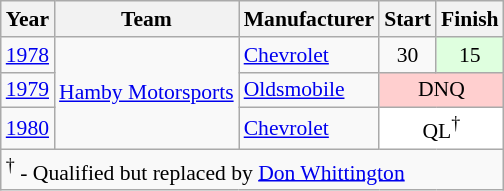<table class="wikitable" style="font-size: 90%;">
<tr>
<th>Year</th>
<th>Team</th>
<th>Manufacturer</th>
<th>Start</th>
<th>Finish</th>
</tr>
<tr>
<td><a href='#'>1978</a></td>
<td rowspan=3><a href='#'>Hamby Motorsports</a></td>
<td><a href='#'>Chevrolet</a></td>
<td align=center>30</td>
<td align=center style="background:#DFFFDF;">15</td>
</tr>
<tr>
<td><a href='#'>1979</a></td>
<td><a href='#'>Oldsmobile</a></td>
<td align=center colspan=2 style="background:#FFCFCF;">DNQ</td>
</tr>
<tr>
<td><a href='#'>1980</a></td>
<td><a href='#'>Chevrolet</a></td>
<td colspan=2 align=center style="background:#FFFFFF;">QL<sup>†</sup></td>
</tr>
<tr>
<td colspan=5><sup>†</sup> - Qualified but replaced by <a href='#'>Don Whittington</a></td>
</tr>
</table>
